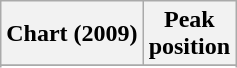<table class="wikitable plainrowheaders" style="text-align:center">
<tr>
<th scope="col">Chart (2009)</th>
<th scope="col">Peak<br>position</th>
</tr>
<tr>
</tr>
<tr>
</tr>
</table>
